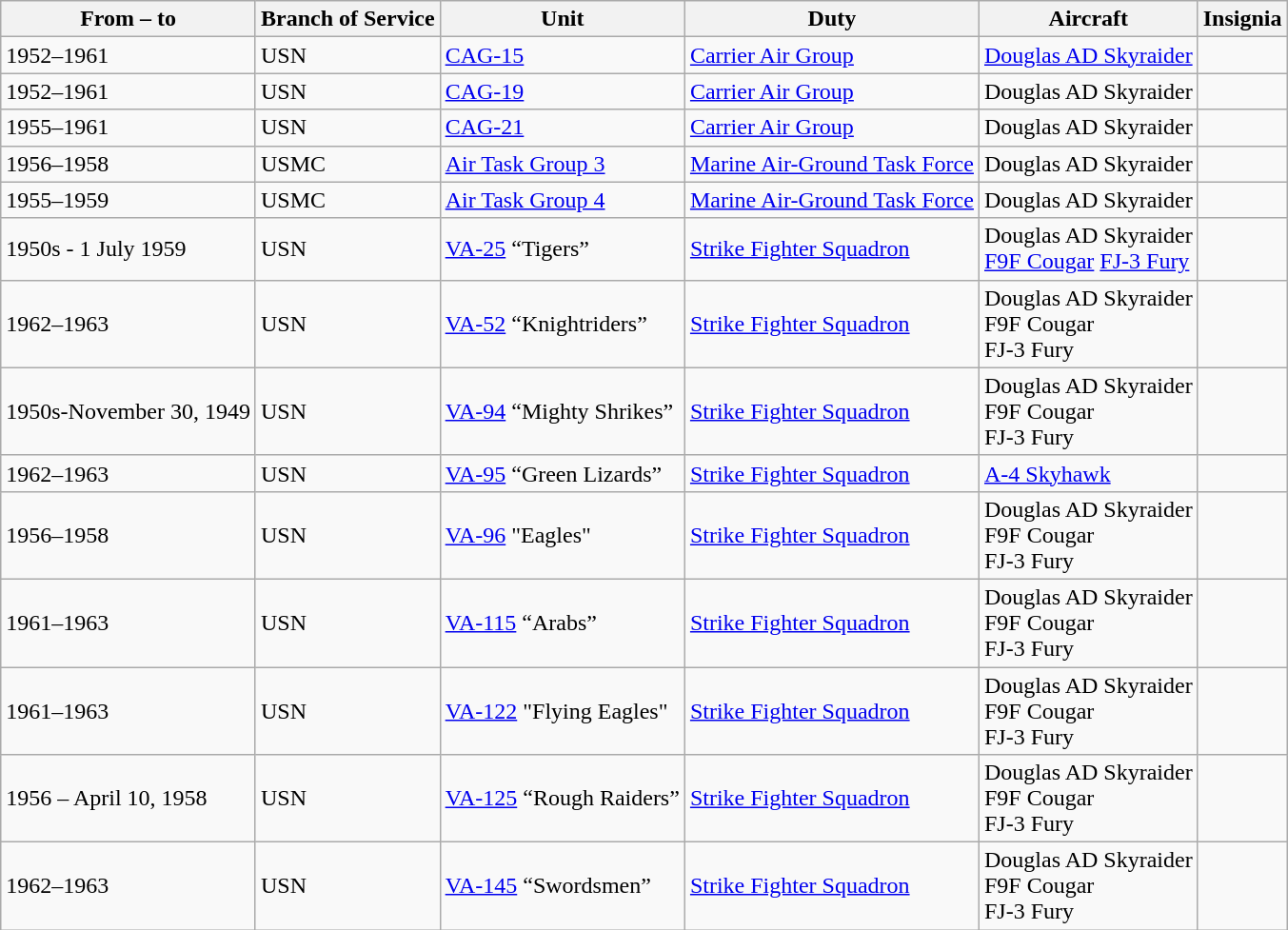<table class="wikitable sortable">
<tr>
<th>From – to</th>
<th>Branch of Service</th>
<th>Unit</th>
<th>Duty</th>
<th>Aircraft</th>
<th>Insignia</th>
</tr>
<tr>
<td>1952–1961</td>
<td>USN</td>
<td><a href='#'>CAG-15</a></td>
<td><a href='#'>Carrier Air Group</a></td>
<td><a href='#'>Douglas AD Skyraider</a></td>
<td></td>
</tr>
<tr>
<td>1952–1961</td>
<td>USN</td>
<td><a href='#'>CAG-19</a></td>
<td><a href='#'>Carrier Air Group</a></td>
<td>Douglas AD Skyraider</td>
<td></td>
</tr>
<tr>
<td>1955–1961</td>
<td>USN</td>
<td><a href='#'>CAG-21</a></td>
<td><a href='#'>Carrier Air Group</a></td>
<td>Douglas AD Skyraider</td>
<td></td>
</tr>
<tr>
<td>1956–1958</td>
<td>USMC</td>
<td><a href='#'>Air Task Group 3</a></td>
<td><a href='#'>Marine Air-Ground Task Force</a></td>
<td>Douglas AD Skyraider</td>
<td></td>
</tr>
<tr>
<td>1955–1959</td>
<td>USMC</td>
<td><a href='#'>Air Task Group 4</a></td>
<td><a href='#'>Marine Air-Ground Task Force</a></td>
<td>Douglas AD Skyraider</td>
<td></td>
</tr>
<tr>
<td>1950s - 1 July 1959</td>
<td>USN</td>
<td><a href='#'>VA-25</a> “Tigers”</td>
<td><a href='#'>Strike Fighter Squadron</a></td>
<td>Douglas AD Skyraider<br> <a href='#'>F9F Cougar</a>  <a href='#'>FJ-3 Fury</a></td>
<td></td>
</tr>
<tr>
<td>1962–1963</td>
<td>USN</td>
<td><a href='#'>VA-52</a> “Knightriders”</td>
<td><a href='#'>Strike Fighter Squadron</a></td>
<td>Douglas AD Skyraider <br>F9F Cougar <br> FJ-3 Fury</td>
<td></td>
</tr>
<tr>
<td>1950s-November 30, 1949</td>
<td>USN</td>
<td><a href='#'>VA-94</a> “Mighty Shrikes”</td>
<td><a href='#'>Strike Fighter Squadron</a></td>
<td>Douglas AD Skyraider<br> F9F Cougar <br>FJ-3 Fury</td>
<td></td>
</tr>
<tr>
<td>1962–1963</td>
<td>USN</td>
<td><a href='#'>VA-95</a> “Green Lizards”</td>
<td><a href='#'>Strike Fighter Squadron</a></td>
<td><a href='#'>A-4 Skyhawk</a></td>
<td></td>
</tr>
<tr>
<td>1956–1958</td>
<td>USN</td>
<td><a href='#'>VA-96</a> "Eagles"</td>
<td><a href='#'>Strike Fighter Squadron</a></td>
<td>Douglas AD Skyraider <br> F9F Cougar <br>FJ-3 Fury</td>
<td></td>
</tr>
<tr>
<td>1961–1963</td>
<td>USN</td>
<td><a href='#'>VA-115</a> “Arabs”</td>
<td><a href='#'>Strike Fighter Squadron</a></td>
<td>Douglas AD Skyraider<br> F9F Cougar <br> FJ-3 Fury</td>
<td></td>
</tr>
<tr>
<td>1961–1963</td>
<td>USN</td>
<td><a href='#'>VA-122</a> "Flying Eagles"</td>
<td><a href='#'>Strike Fighter Squadron</a></td>
<td>Douglas AD Skyraider<br>  F9F Cougar<br> FJ-3 Fury</td>
<td></td>
</tr>
<tr>
<td>1956 – April 10, 1958</td>
<td>USN</td>
<td><a href='#'>VA-125</a> “Rough Raiders”</td>
<td><a href='#'>Strike Fighter Squadron</a></td>
<td>Douglas AD Skyraider <br> F9F Cougar <br>FJ-3 Fury</td>
<td></td>
</tr>
<tr>
<td>1962–1963</td>
<td>USN</td>
<td><a href='#'>VA-145</a> “Swordsmen”</td>
<td><a href='#'>Strike Fighter Squadron</a></td>
<td>Douglas AD Skyraider <br> F9F Cougar  <br>FJ-3 Fury</td>
<td></td>
</tr>
</table>
